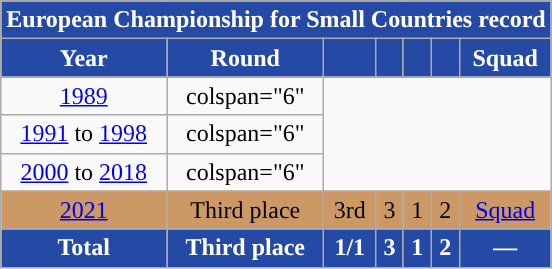<table class="wikitable" style="text-align: center;">
<tr>
<th colspan="7" style="background:#244AA5; color:white; ">European Championship for Small Countries record</th>
</tr>
<tr>
<th style="background:#244AA5; color:white; ">Year</th>
<th style="background:#244AA5; color:white; ">Round</th>
<th style="background:#244AA5; color:white; "></th>
<th style="background:#244AA5; color:white; "></th>
<th style="background:#244AA5; color:white; "></th>
<th style="background:#244AA5; color:white; "></th>
<th style="background:#244AA5; color:white; ">Squad</th>
</tr>
<tr>
<td> <a href='#'>1989</a></td>
<td>colspan="6" </td>
</tr>
<tr>
<td> <a href='#'>1991</a> to  <a href='#'>1998</a></td>
<td>colspan="6" </td>
</tr>
<tr>
<td> <a href='#'>2000</a> to  <a href='#'>2018</a></td>
<td>colspan="6" </td>
</tr>
<tr bgcolor="#CC9966">
<td> <a href='#'>2021</a></td>
<td>Third place</td>
<td>3rd</td>
<td>3</td>
<td>1</td>
<td>2</td>
<td><a href='#'>Squad</a></td>
</tr>
<tr>
<th style="background:#244AA5; color:white; ">Total</th>
<th style="background:#244AA5; color:white; ">Third place</th>
<th style="background:#244AA5; color:white; ">1/1</th>
<th style="background:#244AA5; color:white; ">3</th>
<th style="background:#244AA5; color:white; ">1</th>
<th style="background:#244AA5; color:white; ">2</th>
<th style="background:#244AA5; color:white; ">—</th>
</tr>
</table>
